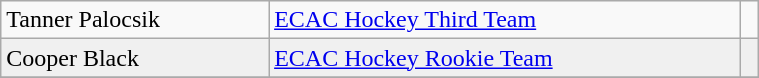<table class="wikitable" width=40%>
<tr>
<td>Tanner Palocsik</td>
<td rowspan=1><a href='#'>ECAC Hockey Third Team</a></td>
<td rowspan=1></td>
</tr>
<tr bgcolor=f0f0f0>
<td>Cooper Black</td>
<td rowspan=1><a href='#'>ECAC Hockey Rookie Team</a></td>
<td rowspan=1></td>
</tr>
<tr>
</tr>
</table>
